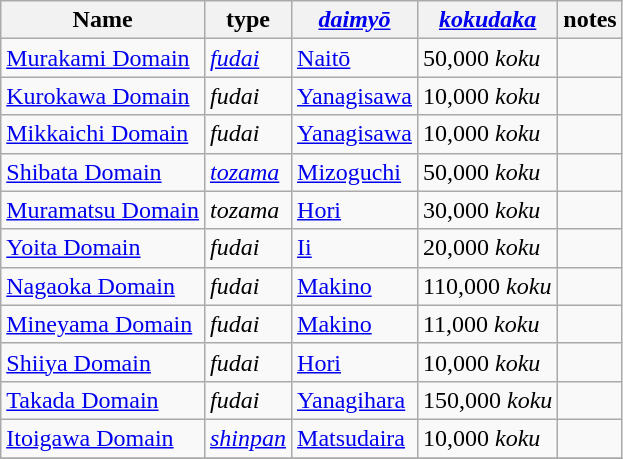<table class=wikitable>
<tr>
<th>Name</th>
<th>type</th>
<th><em><a href='#'>daimyō</a></em></th>
<th><em><a href='#'>kokudaka</a></em></th>
<th>notes</th>
</tr>
<tr>
<td><a href='#'>Murakami Domain</a></td>
<td><em><a href='#'>fudai</a></em></td>
<td><a href='#'>Naitō</a></td>
<td>50,000 <em>koku</em></td>
<td></td>
</tr>
<tr>
<td><a href='#'>Kurokawa Domain</a></td>
<td><em>fudai</em></td>
<td><a href='#'>Yanagisawa</a></td>
<td>10,000 <em>koku</em></td>
<td></td>
</tr>
<tr>
<td><a href='#'>Mikkaichi Domain</a></td>
<td><em>fudai</em></td>
<td><a href='#'>Yanagisawa</a></td>
<td>10,000 <em>koku</em></td>
<td></td>
</tr>
<tr>
<td><a href='#'>Shibata Domain</a></td>
<td><em><a href='#'>tozama</a></em></td>
<td><a href='#'>Mizoguchi</a></td>
<td>50,000 <em>koku</em></td>
<td></td>
</tr>
<tr>
<td><a href='#'>Muramatsu Domain</a></td>
<td><em>tozama</em></td>
<td><a href='#'>Hori</a></td>
<td>30,000 <em>koku</em></td>
<td></td>
</tr>
<tr>
<td><a href='#'>Yoita Domain</a></td>
<td><em>fudai</em></td>
<td><a href='#'>Ii</a></td>
<td>20,000 <em>koku</em></td>
<td></td>
</tr>
<tr>
<td><a href='#'>Nagaoka Domain</a></td>
<td><em>fudai</em></td>
<td><a href='#'>Makino</a></td>
<td>110,000 <em>koku</em></td>
<td></td>
</tr>
<tr>
<td><a href='#'>Mineyama Domain</a></td>
<td><em>fudai</em></td>
<td><a href='#'>Makino</a></td>
<td>11,000 <em>koku</em></td>
<td></td>
</tr>
<tr>
<td><a href='#'>Shiiya Domain</a></td>
<td><em>fudai</em></td>
<td><a href='#'>Hori</a></td>
<td>10,000 <em>koku</em></td>
<td></td>
</tr>
<tr>
<td><a href='#'>Takada Domain</a></td>
<td><em>fudai</em></td>
<td><a href='#'>Yanagihara</a></td>
<td>150,000 <em>koku</em></td>
<td></td>
</tr>
<tr>
<td><a href='#'>Itoigawa Domain</a></td>
<td><em><a href='#'>shinpan</a></em></td>
<td><a href='#'>Matsudaira</a></td>
<td>10,000 <em>koku</em></td>
<td></td>
</tr>
<tr>
</tr>
</table>
